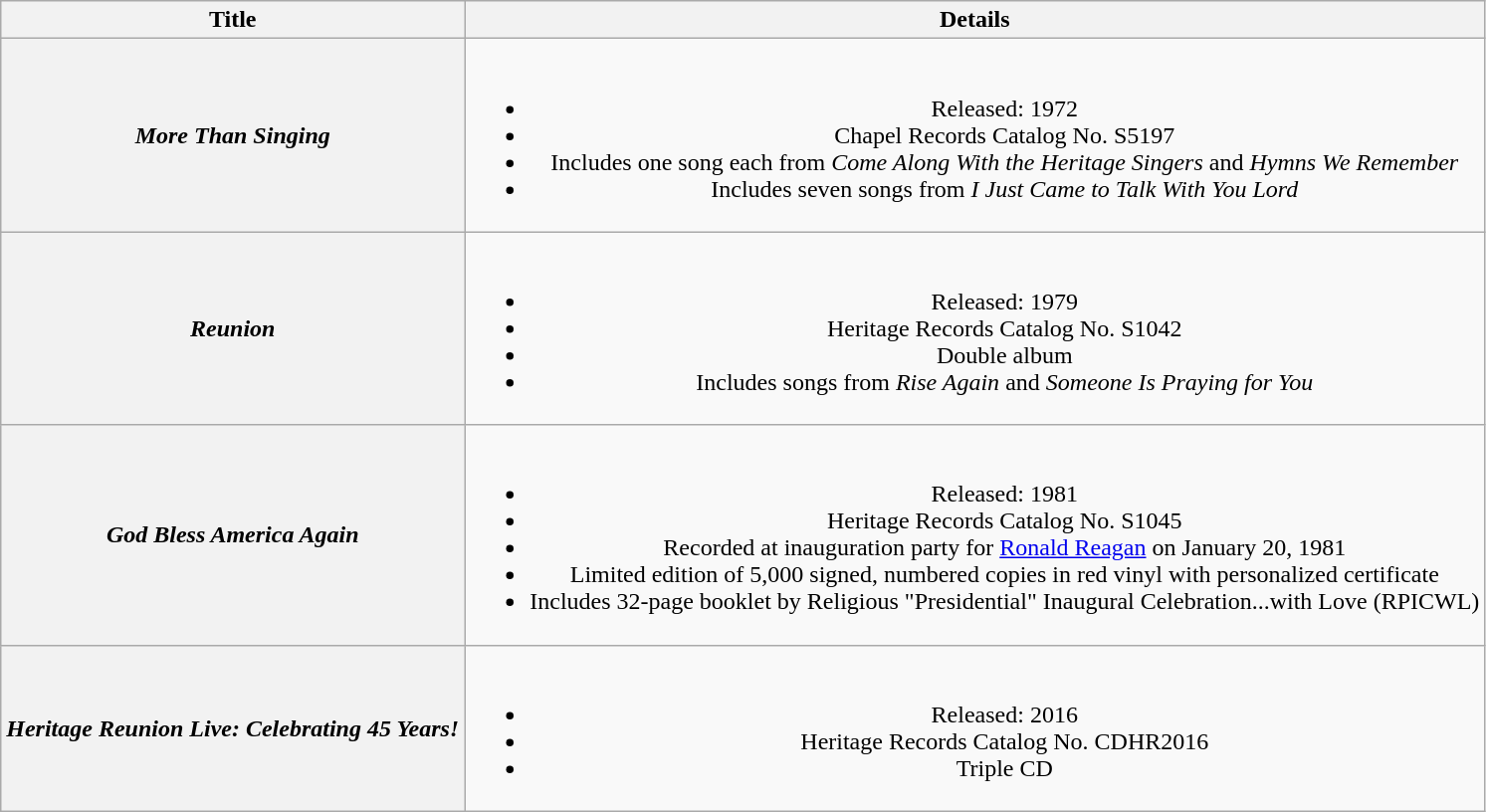<table class="wikitable sortable" style="text-align:center;" border="1">
<tr>
<th scope="col">Title</th>
<th scope="col">Details</th>
</tr>
<tr>
<th scope="row"><em>More Than Singing</em></th>
<td><br><ul><li>Released: 1972</li><li>Chapel Records Catalog No. S5197</li><li>Includes one song each from <em>Come Along With the Heritage Singers</em> and <em>Hymns We Remember</em></li><li>Includes seven songs from <em>I Just Came to Talk With You Lord</em></li></ul></td>
</tr>
<tr>
<th scope="row"><em>Reunion</em></th>
<td><br><ul><li>Released: 1979</li><li>Heritage Records Catalog No. S1042</li><li>Double album</li><li>Includes songs from <em>Rise Again</em> and <em>Someone Is Praying for You</em></li></ul></td>
</tr>
<tr>
<th scope="row"><em>God Bless America Again</em></th>
<td><br><ul><li>Released: 1981</li><li>Heritage Records Catalog No. S1045</li><li>Recorded at inauguration party for <a href='#'>Ronald Reagan</a> on January 20, 1981</li><li>Limited edition of 5,000 signed, numbered copies in red vinyl with personalized certificate</li><li>Includes 32-page booklet by Religious "Presidential" Inaugural Celebration...with Love (RPICWL)</li></ul></td>
</tr>
<tr>
<th scope="row"><em>Heritage Reunion Live: Celebrating 45 Years!</em></th>
<td><br><ul><li>Released: 2016</li><li>Heritage Records Catalog No. CDHR2016</li><li>Triple CD</li></ul></td>
</tr>
</table>
